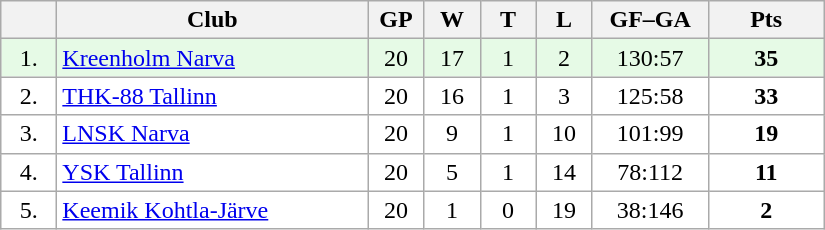<table class="wikitable">
<tr>
<th width="30"></th>
<th width="200">Club</th>
<th width="30">GP</th>
<th width="30">W</th>
<th width="30">T</th>
<th width="30">L</th>
<th width="70">GF–GA</th>
<th width="70">Pts</th>
</tr>
<tr bgcolor="#e6fae6" align="center">
<td>1.</td>
<td align="left"><a href='#'>Kreenholm Narva</a></td>
<td>20</td>
<td>17</td>
<td>1</td>
<td>2</td>
<td>130:57</td>
<td><strong>35</strong></td>
</tr>
<tr bgcolor="#FFFFFF" align="center">
<td>2.</td>
<td align="left"><a href='#'>THK-88 Tallinn</a></td>
<td>20</td>
<td>16</td>
<td>1</td>
<td>3</td>
<td>125:58</td>
<td><strong>33</strong></td>
</tr>
<tr bgcolor="#FFFFFF" align="center">
<td>3.</td>
<td align="left"><a href='#'>LNSK Narva</a></td>
<td>20</td>
<td>9</td>
<td>1</td>
<td>10</td>
<td>101:99</td>
<td><strong>19</strong></td>
</tr>
<tr bgcolor="#FFFFFF" align="center">
<td>4.</td>
<td align="left"><a href='#'>YSK Tallinn</a></td>
<td>20</td>
<td>5</td>
<td>1</td>
<td>14</td>
<td>78:112</td>
<td><strong>11</strong></td>
</tr>
<tr bgcolor="#FFFFFF" align="center">
<td>5.</td>
<td align="left"><a href='#'>Keemik Kohtla-Järve</a></td>
<td>20</td>
<td>1</td>
<td>0</td>
<td>19</td>
<td>38:146</td>
<td><strong>2</strong></td>
</tr>
</table>
